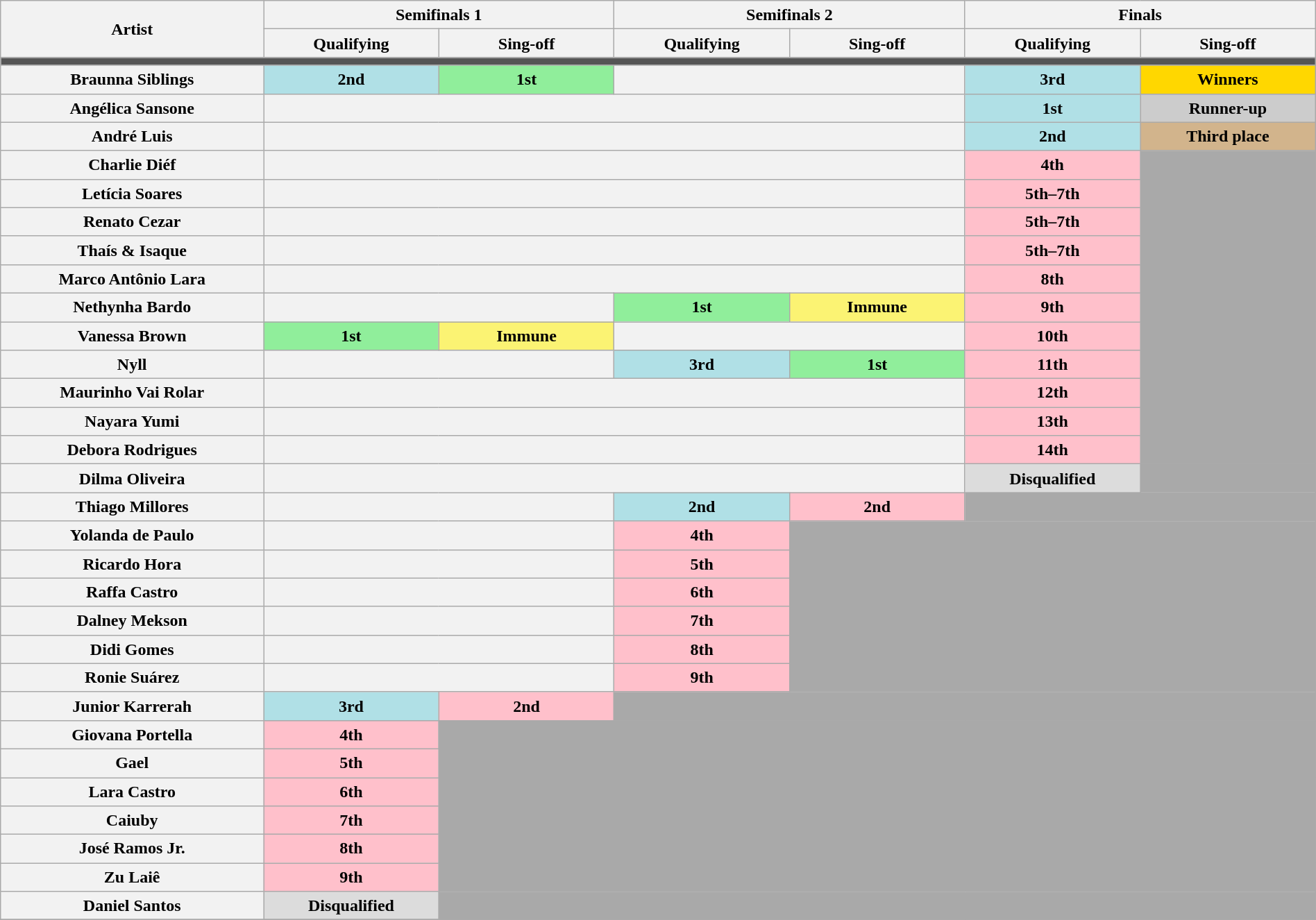<table class="wikitable" style="margin:1em auto; text-align:center; line-height:20px; width:100%">
<tr>
<th scope="col" width="15%" rowspan=2>Artist</th>
<th scope="col" width="20%" colspan=2>Semifinals 1</th>
<th scope="col" width="20%" colspan=2>Semifinals 2</th>
<th scope="col" width="20%" colspan=2>Finals</th>
</tr>
<tr>
<th scope="col" width="10%">Qualifying</th>
<th scope="col" width="10%">Sing-off</th>
<th scope="col" width="10%">Qualifying</th>
<th scope="col" width="10%">Sing-off</th>
<th scope="col" width="10%">Qualifying</th>
<th scope="col" width="10%">Sing-off</th>
</tr>
<tr>
<td colspan=7 bgcolor=555555></td>
</tr>
<tr>
<th>Braunna Siblings</th>
<td bgcolor=B0E0E6><strong>2nd</strong><br></td>
<td bgcolor=90EE9B><strong>1st</strong><br></td>
<th colspan=2></th>
<td bgcolor=B0E0E6><strong>3rd</strong><br></td>
<td bgcolor=FFD700><strong>Winners</strong><br></td>
</tr>
<tr>
<th>Angélica Sansone</th>
<th colspan=4></th>
<td bgcolor=B0E0E6><strong>1st</strong><br></td>
<td bgcolor=CCCCCC><strong>Runner-up</strong><br></td>
</tr>
<tr>
<th>André Luis</th>
<th colspan=4></th>
<td bgcolor=B0E0E6><strong>2nd</strong><br></td>
<td bgcolor=D2B48C><strong>Third place</strong><br></td>
</tr>
<tr>
<th>Charlie Diéf</th>
<th colspan=4></th>
<td bgcolor=FFC0CB><strong>4th</strong><br></td>
<td bgcolor=A9A9A9 rowspan=11></td>
</tr>
<tr>
<th>Letícia Soares</th>
<th colspan=4></th>
<td bgcolor=FFC0CB><strong>5th–7th</strong><br></td>
</tr>
<tr>
<th>Renato Cezar</th>
<th colspan=4></th>
<td bgcolor=FFC0CB><strong>5th–7th</strong><br></td>
</tr>
<tr>
<th>Thaís & Isaque</th>
<th colspan=4></th>
<td bgcolor=FFC0CB><strong>5th–7th</strong><br></td>
</tr>
<tr>
<th>Marco Antônio Lara</th>
<th colspan=4></th>
<td bgcolor=FFC0CB><strong>8th</strong><br></td>
</tr>
<tr>
<th>Nethynha Bardo</th>
<th colspan=2></th>
<td bgcolor=90EE9B><strong>1st</strong><br></td>
<td bgcolor=FBF373><strong>Immune</strong></td>
<td bgcolor=FFC0CB><strong>9th</strong><br></td>
</tr>
<tr>
<th>Vanessa Brown</th>
<td bgcolor=90EE9B><strong>1st</strong><br></td>
<td bgcolor=FBF373><strong>Immune</strong></td>
<th colspan=2></th>
<td bgcolor=FFC0CB><strong>10th</strong><br></td>
</tr>
<tr>
<th>Nyll</th>
<th colspan=2></th>
<td bgcolor=B0E0E6><strong>3rd</strong><br></td>
<td bgcolor=90EE9B><strong>1st</strong><br></td>
<td bgcolor=FFC0CB><strong>11th</strong><br></td>
</tr>
<tr>
<th>Maurinho Vai Rolar</th>
<th colspan=4></th>
<td bgcolor=FFC0CB><strong>12th</strong><br></td>
</tr>
<tr>
<th>Nayara Yumi</th>
<th colspan=4></th>
<td bgcolor=FFC0CB><strong>13th</strong><br></td>
</tr>
<tr>
<th>Debora Rodrigues</th>
<th colspan=4></th>
<td bgcolor=FFC0CB><strong>14th</strong><br></td>
</tr>
<tr>
<th>Dilma Oliveira</th>
<th colspan=4></th>
<td bgcolor=DCDCDC><strong>Disqualified</strong><br></td>
<td bgcolor=A9A9A9 colspan=2></td>
</tr>
<tr>
<th>Thiago Millores</th>
<th colspan=2></th>
<td bgcolor=B0E0E6><strong>2nd</strong><br></td>
<td bgcolor=FFC0CB><strong>2nd</strong><br></td>
<td bgcolor=A9A9A9 colspan=2></td>
</tr>
<tr>
<th>Yolanda de Paulo</th>
<th colspan=2></th>
<td bgcolor=FFC0CB><strong>4th</strong><br></td>
<td bgcolor=A9A9A9 rowspan=6 colspan=4></td>
</tr>
<tr>
<th>Ricardo Hora</th>
<th colspan=2></th>
<td bgcolor=FFC0CB><strong>5th</strong><br></td>
</tr>
<tr>
<th>Raffa Castro</th>
<th colspan=2></th>
<td bgcolor=FFC0CB><strong>6th</strong><br></td>
</tr>
<tr>
<th>Dalney Mekson</th>
<th colspan=2></th>
<td bgcolor=FFC0CB><strong>7th</strong><br></td>
</tr>
<tr>
<th>Didi Gomes</th>
<th colspan=2></th>
<td bgcolor=FFC0CB><strong>8th</strong><br></td>
</tr>
<tr>
<th>Ronie Suárez</th>
<th colspan=2></th>
<td bgcolor=FFC0CB><strong>9th</strong><br></td>
</tr>
<tr>
<th>Junior Karrerah</th>
<td bgcolor=B0E0E6><strong>3rd</strong><br></td>
<td bgcolor=FFC0CB><strong>2nd</strong><br></td>
<td bgcolor=A9A9A9 colspan=4></td>
</tr>
<tr>
<th>Giovana Portella</th>
<td bgcolor=FFC0CB><strong>4th</strong><br></td>
<td bgcolor=A9A9A9 rowspan=6 colspan=5></td>
</tr>
<tr>
<th>Gael</th>
<td bgcolor=FFC0CB><strong>5th</strong><br></td>
</tr>
<tr>
<th>Lara Castro</th>
<td bgcolor=FFC0CB><strong>6th</strong><br></td>
</tr>
<tr>
<th>Caiuby</th>
<td bgcolor=FFC0CB><strong>7th</strong><br></td>
</tr>
<tr>
<th>José Ramos Jr.</th>
<td bgcolor=FFC0CB><strong>8th</strong><br></td>
</tr>
<tr>
<th>Zu Laiê</th>
<td bgcolor=FFC0CB><strong>9th</strong><br></td>
</tr>
<tr>
<th>Daniel Santos</th>
<td bgcolor=DCDCDC><strong>Disqualified</strong><br></td>
<td bgcolor=A9A9A9 colspan=5></td>
</tr>
<tr>
</tr>
</table>
